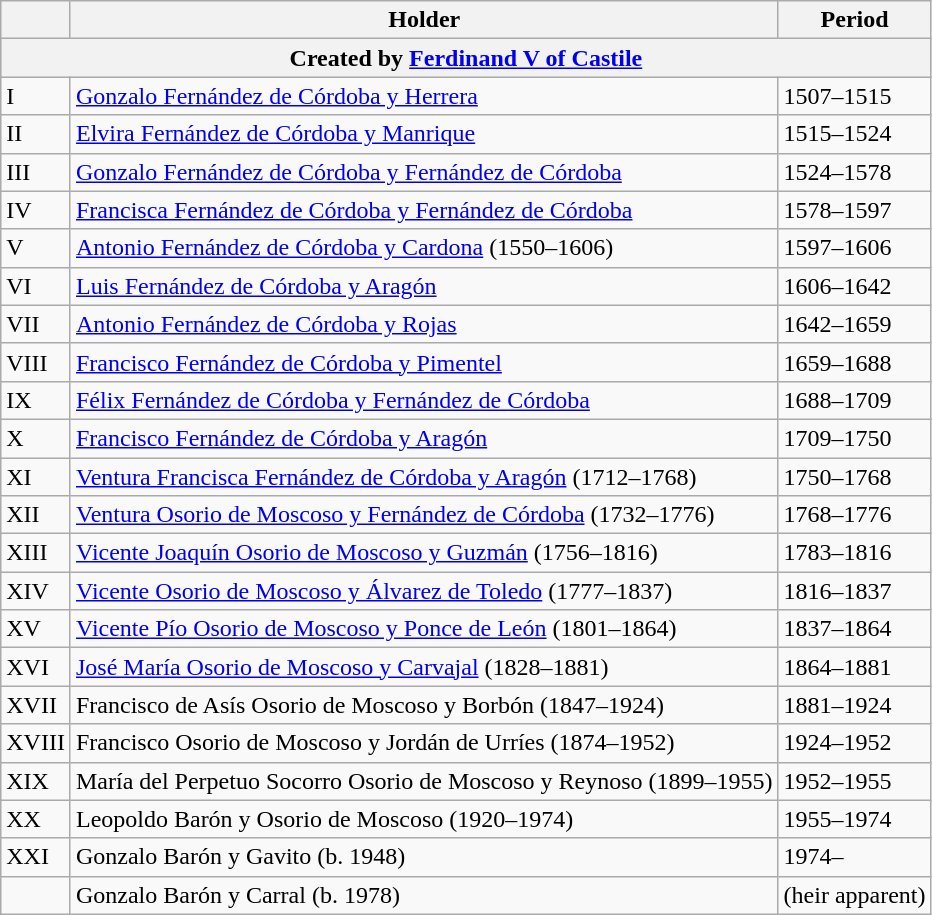<table class="wikitable">
<tr>
<th></th>
<th>Holder</th>
<th>Period</th>
</tr>
<tr bgcolor="#dddddd" |>
<th colspan="3">Created by <a href='#'>Ferdinand V of Castile</a></th>
</tr>
<tr>
<td>I</td>
<td><a href='#'>Gonzalo Fernández de Córdoba y Herrera</a></td>
<td>1507–1515</td>
</tr>
<tr>
<td>II</td>
<td><a href='#'>Elvira Fernández de Córdoba y Manrique</a></td>
<td>1515–1524</td>
</tr>
<tr>
<td>III</td>
<td><a href='#'>Gonzalo Fernández de Córdoba y Fernández de Córdoba</a></td>
<td>1524–1578</td>
</tr>
<tr>
<td>IV</td>
<td><a href='#'>Francisca Fernández de Córdoba y Fernández de Córdoba</a></td>
<td>1578–1597</td>
</tr>
<tr>
<td>V</td>
<td><a href='#'>Antonio Fernández de Córdoba y Cardona</a> (1550–1606)</td>
<td>1597–1606</td>
</tr>
<tr>
<td>VI</td>
<td><a href='#'>Luis Fernández de Córdoba y Aragón</a></td>
<td>1606–1642</td>
</tr>
<tr>
<td>VII</td>
<td><a href='#'>Antonio Fernández de Córdoba y Rojas</a></td>
<td>1642–1659</td>
</tr>
<tr>
<td>VIII</td>
<td><a href='#'>Francisco Fernández de Córdoba y Pimentel</a></td>
<td>1659–1688</td>
</tr>
<tr>
<td>IX</td>
<td><a href='#'>Félix Fernández de Córdoba y Fernández de Córdoba</a></td>
<td>1688–1709</td>
</tr>
<tr>
<td>X</td>
<td><a href='#'>Francisco Fernández de Córdoba y Aragón</a></td>
<td>1709–1750</td>
</tr>
<tr>
<td>XI</td>
<td><a href='#'>Ventura Francisca Fernández de Córdoba y Aragón</a> (1712–1768)</td>
<td>1750–1768</td>
</tr>
<tr>
<td>XII</td>
<td><a href='#'>Ventura Osorio de Moscoso y Fernández de Córdoba</a> (1732–1776)</td>
<td>1768–1776</td>
</tr>
<tr>
<td>XIII</td>
<td><a href='#'>Vicente Joaquín Osorio de Moscoso y Guzmán</a>  (1756–1816)</td>
<td>1783–1816</td>
</tr>
<tr>
<td>XIV</td>
<td><a href='#'>Vicente Osorio de Moscoso y Álvarez de Toledo</a>  (1777–1837)</td>
<td>1816–1837</td>
</tr>
<tr>
<td>XV</td>
<td><a href='#'>Vicente Pío Osorio de Moscoso y Ponce de León</a> (1801–1864)</td>
<td>1837–1864</td>
</tr>
<tr>
<td>XVI</td>
<td><a href='#'>José María Osorio de Moscoso y Carvajal</a> (1828–1881)</td>
<td>1864–1881</td>
</tr>
<tr>
<td>XVII</td>
<td>Francisco de Asís Osorio de Moscoso y Borbón (1847–1924)</td>
<td>1881–1924</td>
</tr>
<tr>
<td>XVIII</td>
<td>Francisco Osorio de Moscoso y Jordán de Urríes (1874–1952)</td>
<td>1924–1952</td>
</tr>
<tr>
<td>XIX</td>
<td>María del Perpetuo Socorro Osorio de Moscoso y Reynoso  (1899–1955)</td>
<td>1952–1955</td>
</tr>
<tr>
<td>XX</td>
<td>Leopoldo Barón y Osorio de Moscoso (1920–1974)</td>
<td>1955–1974</td>
</tr>
<tr>
<td>XXI</td>
<td>Gonzalo Barón y Gavito (b. 1948)</td>
<td>1974– </td>
</tr>
<tr>
<td></td>
<td>Gonzalo Barón y Carral (b. 1978)</td>
<td>(heir apparent)</td>
</tr>
</table>
